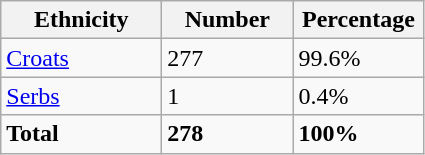<table class="wikitable">
<tr>
<th width="100px">Ethnicity</th>
<th width="80px">Number</th>
<th width="80px">Percentage</th>
</tr>
<tr>
<td><a href='#'>Croats</a></td>
<td>277</td>
<td>99.6%</td>
</tr>
<tr>
<td><a href='#'>Serbs</a></td>
<td>1</td>
<td>0.4%</td>
</tr>
<tr>
<td><strong>Total</strong></td>
<td><strong>278</strong></td>
<td><strong>100%</strong></td>
</tr>
</table>
